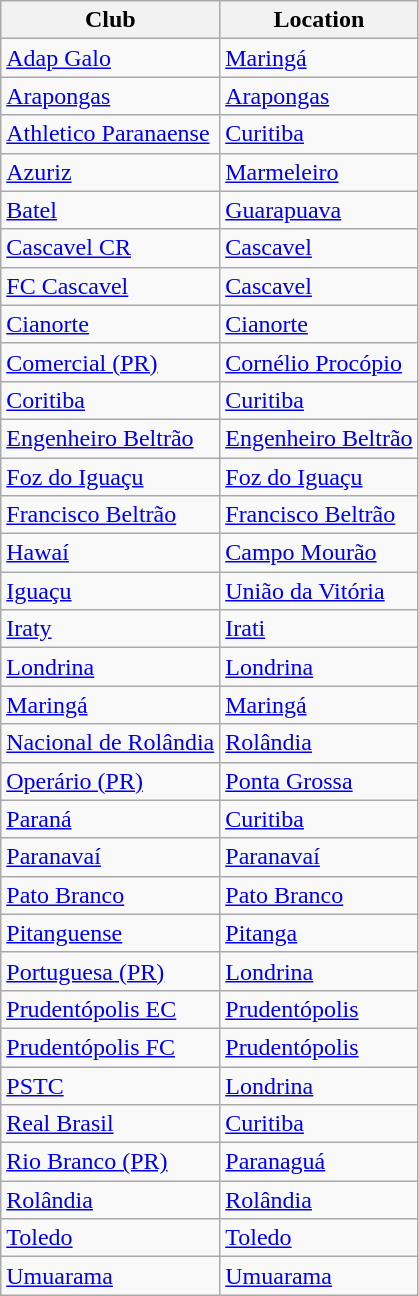<table class="wikitable sortable">
<tr>
<th>Club</th>
<th>Location</th>
</tr>
<tr>
<td><a href='#'>Adap Galo</a></td>
<td><a href='#'>Maringá</a></td>
</tr>
<tr>
<td><a href='#'>Arapongas</a></td>
<td><a href='#'>Arapongas</a></td>
</tr>
<tr>
<td><a href='#'>Athletico Paranaense</a></td>
<td><a href='#'>Curitiba</a></td>
</tr>
<tr>
<td><a href='#'>Azuriz</a></td>
<td><a href='#'>Marmeleiro</a></td>
</tr>
<tr>
<td><a href='#'>Batel</a></td>
<td><a href='#'>Guarapuava</a></td>
</tr>
<tr>
<td><a href='#'>Cascavel CR</a></td>
<td><a href='#'>Cascavel</a></td>
</tr>
<tr>
<td><a href='#'>FC Cascavel</a></td>
<td><a href='#'>Cascavel</a></td>
</tr>
<tr>
<td><a href='#'>Cianorte</a></td>
<td><a href='#'>Cianorte</a></td>
</tr>
<tr>
<td><a href='#'>Comercial (PR)</a></td>
<td><a href='#'>Cornélio Procópio</a></td>
</tr>
<tr>
<td><a href='#'>Coritiba</a></td>
<td><a href='#'>Curitiba</a></td>
</tr>
<tr>
<td><a href='#'>Engenheiro Beltrão</a></td>
<td><a href='#'>Engenheiro Beltrão</a></td>
</tr>
<tr>
<td><a href='#'>Foz do Iguaçu</a></td>
<td><a href='#'>Foz do Iguaçu</a></td>
</tr>
<tr>
<td><a href='#'>Francisco Beltrão</a></td>
<td><a href='#'>Francisco Beltrão</a></td>
</tr>
<tr>
<td><a href='#'>Hawaí</a></td>
<td><a href='#'>Campo Mourão</a></td>
</tr>
<tr>
<td><a href='#'>Iguaçu</a></td>
<td><a href='#'>União da Vitória</a></td>
</tr>
<tr>
<td><a href='#'>Iraty</a></td>
<td><a href='#'>Irati</a></td>
</tr>
<tr>
<td><a href='#'>Londrina</a></td>
<td><a href='#'>Londrina</a></td>
</tr>
<tr>
<td><a href='#'>Maringá</a></td>
<td><a href='#'>Maringá</a></td>
</tr>
<tr>
<td><a href='#'>Nacional de Rolândia</a></td>
<td><a href='#'>Rolândia</a></td>
</tr>
<tr>
<td><a href='#'>Operário (PR)</a></td>
<td><a href='#'>Ponta Grossa</a></td>
</tr>
<tr>
<td><a href='#'>Paraná</a></td>
<td><a href='#'>Curitiba</a></td>
</tr>
<tr>
<td><a href='#'>Paranavaí</a></td>
<td><a href='#'>Paranavaí</a></td>
</tr>
<tr>
<td><a href='#'>Pato Branco</a></td>
<td><a href='#'>Pato Branco</a></td>
</tr>
<tr>
<td><a href='#'>Pitanguense</a></td>
<td><a href='#'>Pitanga</a></td>
</tr>
<tr>
<td><a href='#'>Portuguesa (PR)</a></td>
<td><a href='#'>Londrina</a></td>
</tr>
<tr>
<td><a href='#'>Prudentópolis EC</a></td>
<td><a href='#'>Prudentópolis</a></td>
</tr>
<tr>
<td><a href='#'>Prudentópolis FC</a></td>
<td><a href='#'>Prudentópolis</a></td>
</tr>
<tr>
<td><a href='#'>PSTC</a></td>
<td><a href='#'>Londrina</a></td>
</tr>
<tr>
<td><a href='#'>Real Brasil</a></td>
<td><a href='#'>Curitiba</a></td>
</tr>
<tr>
<td><a href='#'>Rio Branco (PR)</a></td>
<td><a href='#'>Paranaguá</a></td>
</tr>
<tr>
<td><a href='#'>Rolândia</a></td>
<td><a href='#'>Rolândia</a></td>
</tr>
<tr>
<td><a href='#'>Toledo</a></td>
<td><a href='#'>Toledo</a></td>
</tr>
<tr>
<td><a href='#'>Umuarama</a></td>
<td><a href='#'>Umuarama</a></td>
</tr>
</table>
